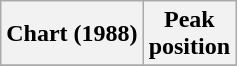<table class="wikitable plainrowheaders">
<tr>
<th scope="col">Chart (1988)</th>
<th scope="col">Peak<br>position</th>
</tr>
<tr>
</tr>
</table>
